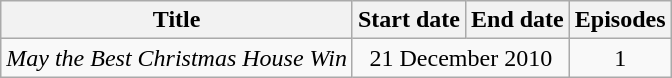<table class="wikitable" style="text-align:center;">
<tr>
<th>Title</th>
<th>Start date</th>
<th>End date</th>
<th>Episodes</th>
</tr>
<tr>
<td><em>May the Best Christmas House Win</em></td>
<td colspan=2>21 December 2010</td>
<td>1</td>
</tr>
</table>
